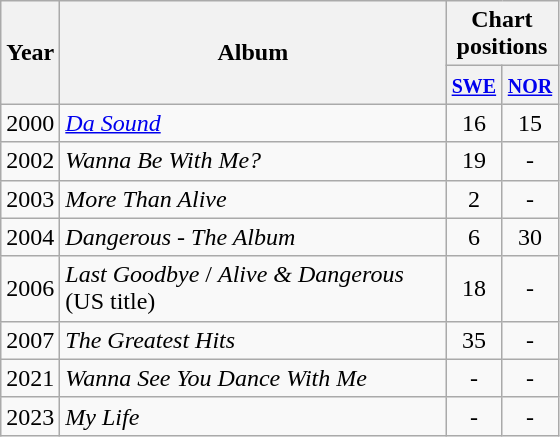<table class="wikitable">
<tr ">
<th style="width:28px;" rowspan="2">Year</th>
<th style="width:250px;" rowspan="2">Album</th>
<th colspan="9">Chart positions</th>
</tr>
<tr style="background:#ddd;">
<th style="width:30px;"><small><a href='#'>SWE</a></small></th>
<th style="width:30px;"><small><a href='#'>NOR</a></small></th>
</tr>
<tr>
<td style="text-align:left;">2000</td>
<td style="text-align:left;"><em><a href='#'>Da Sound</a></em></td>
<td style="text-align:center;">16</td>
<td style="text-align:center;">15</td>
</tr>
<tr>
<td style="text-align:left;">2002</td>
<td style="text-align:left;"><em>Wanna Be With Me?</em></td>
<td style="text-align:center;">19</td>
<td style="text-align:center;">-</td>
</tr>
<tr>
<td style="text-align:left;">2003</td>
<td style="text-align:left;"><em>More Than Alive</em></td>
<td style="text-align:center;">2</td>
<td style="text-align:center;">-</td>
</tr>
<tr>
<td style="text-align:left;">2004</td>
<td style="text-align:left;"><em>Dangerous - The Album</em></td>
<td style="text-align:center;">6</td>
<td style="text-align:center;">30</td>
</tr>
<tr>
<td style="text-align:left;">2006</td>
<td style="text-align:left;"><em>Last Goodbye</em> / <em>Alive & Dangerous</em> (US title)</td>
<td style="text-align:center;">18</td>
<td style="text-align:center;">-</td>
</tr>
<tr>
<td style="text-align:left;">2007</td>
<td style="text-align:left;"><em>The Greatest Hits</em></td>
<td style="text-align:center;">35</td>
<td style="text-align:center;">-</td>
</tr>
<tr>
<td style="text-align:left;">2021</td>
<td style="text-align:left;"><em>Wanna See You Dance With Me</em></td>
<td style="text-align:center;">-</td>
<td style="text-align:center;">-</td>
</tr>
<tr>
<td style="text-align:left;">2023</td>
<td style="text-align:left;"><em>My Life</em></td>
<td style="text-align:center;">-</td>
<td style="text-align:center;">-</td>
</tr>
</table>
